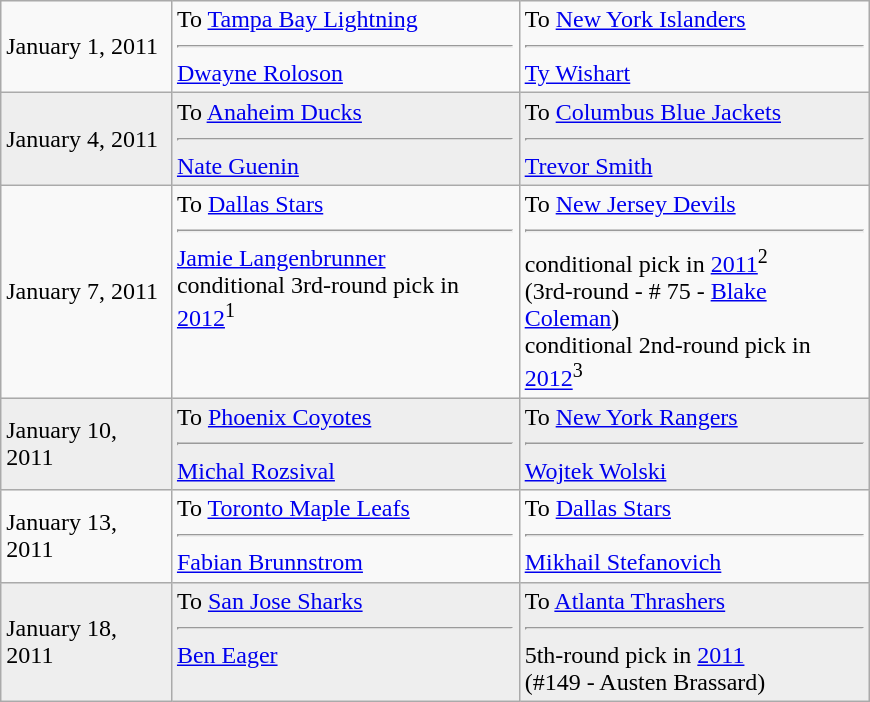<table class="wikitable" style="border:1px solid #999; width:580px;">
<tr>
<td>January 1, 2011</td>
<td valign="top">To <a href='#'>Tampa Bay Lightning</a><hr><a href='#'>Dwayne Roloson</a></td>
<td valign="top">To <a href='#'>New York Islanders</a><hr><a href='#'>Ty Wishart</a></td>
</tr>
<tr bgcolor="eeeeee">
<td>January 4, 2011</td>
<td valign="top">To <a href='#'>Anaheim Ducks</a><hr><a href='#'>Nate Guenin</a></td>
<td valign="top">To <a href='#'>Columbus Blue Jackets</a><hr><a href='#'>Trevor Smith</a></td>
</tr>
<tr>
<td>January 7, 2011</td>
<td valign="top">To <a href='#'>Dallas Stars</a><hr><a href='#'>Jamie Langenbrunner</a><br>conditional 3rd-round pick in <a href='#'>2012</a><sup>1</sup></td>
<td valign="top">To <a href='#'>New Jersey Devils</a><hr>conditional pick in <a href='#'>2011</a><sup>2</sup><br>(3rd-round - # 75 - <a href='#'>Blake Coleman</a>)<br>conditional 2nd-round pick in <a href='#'>2012</a><sup>3</sup></td>
</tr>
<tr bgcolor="eeeeee">
<td>January 10, 2011</td>
<td valign="top">To <a href='#'>Phoenix Coyotes</a><hr><a href='#'>Michal Rozsival</a></td>
<td valign="top">To <a href='#'>New York Rangers</a><hr><a href='#'>Wojtek Wolski</a></td>
</tr>
<tr>
<td>January 13, 2011</td>
<td valign="top">To <a href='#'>Toronto Maple Leafs</a><hr><a href='#'>Fabian Brunnstrom</a></td>
<td valign="top">To <a href='#'>Dallas Stars</a><hr><a href='#'>Mikhail Stefanovich</a></td>
</tr>
<tr bgcolor="eeeeee">
<td>January 18, 2011</td>
<td valign="top">To <a href='#'>San Jose Sharks</a><hr><a href='#'>Ben Eager</a></td>
<td valign="top">To <a href='#'>Atlanta Thrashers</a><hr>5th-round pick in <a href='#'>2011</a><br>(#149 - Austen Brassard)</td>
</tr>
</table>
